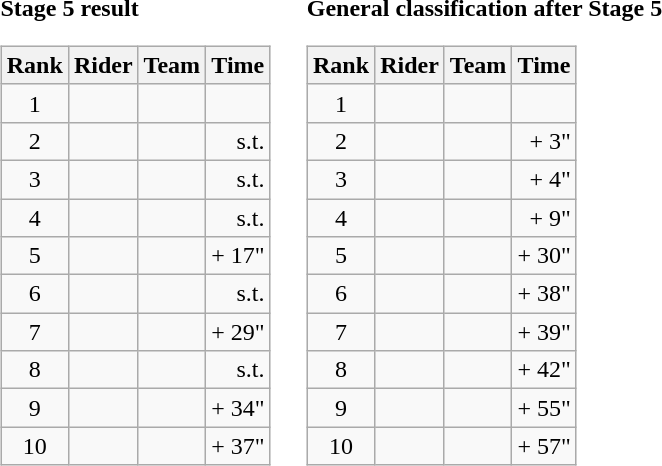<table>
<tr>
<td><strong>Stage 5 result</strong><br><table class="wikitable">
<tr>
<th scope="col">Rank</th>
<th scope="col">Rider</th>
<th scope="col">Team</th>
<th scope="col">Time</th>
</tr>
<tr>
<td style="text-align:center;">1</td>
<td></td>
<td></td>
<td style="text-align:right;"></td>
</tr>
<tr>
<td style="text-align:center;">2</td>
<td></td>
<td></td>
<td style="text-align:right;">s.t.</td>
</tr>
<tr>
<td style="text-align:center;">3</td>
<td></td>
<td></td>
<td style="text-align:right;">s.t.</td>
</tr>
<tr>
<td style="text-align:center;">4</td>
<td></td>
<td></td>
<td style="text-align:right;">s.t.</td>
</tr>
<tr>
<td style="text-align:center;">5</td>
<td></td>
<td></td>
<td style="text-align:right;">+ 17"</td>
</tr>
<tr>
<td style="text-align:center;">6</td>
<td></td>
<td></td>
<td style="text-align:right;">s.t.</td>
</tr>
<tr>
<td style="text-align:center;">7</td>
<td></td>
<td></td>
<td style="text-align:right;">+ 29"</td>
</tr>
<tr>
<td style="text-align:center;">8</td>
<td></td>
<td></td>
<td style="text-align:right;">s.t.</td>
</tr>
<tr>
<td style="text-align:center;">9</td>
<td></td>
<td></td>
<td style="text-align:right;">+ 34"</td>
</tr>
<tr>
<td style="text-align:center;">10</td>
<td></td>
<td></td>
<td style="text-align:right;">+ 37"</td>
</tr>
</table>
</td>
<td></td>
<td><strong>General classification after Stage 5</strong><br><table class="wikitable">
<tr>
<th scope="col">Rank</th>
<th scope="col">Rider</th>
<th scope="col">Team</th>
<th scope="col">Time</th>
</tr>
<tr>
<td style="text-align:center;">1</td>
<td> </td>
<td></td>
<td style="text-align:right;"></td>
</tr>
<tr>
<td style="text-align:center;">2</td>
<td></td>
<td></td>
<td style="text-align:right;">+ 3"</td>
</tr>
<tr>
<td style="text-align:center;">3</td>
<td></td>
<td></td>
<td style="text-align:right;">+ 4"</td>
</tr>
<tr>
<td style="text-align:center;">4</td>
<td></td>
<td></td>
<td style="text-align:right;">+ 9"</td>
</tr>
<tr>
<td style="text-align:center;">5</td>
<td></td>
<td></td>
<td style="text-align:right;">+ 30"</td>
</tr>
<tr>
<td style="text-align:center;">6</td>
<td></td>
<td></td>
<td style="text-align:right;">+ 38"</td>
</tr>
<tr>
<td style="text-align:center;">7</td>
<td></td>
<td></td>
<td style="text-align:right;">+ 39"</td>
</tr>
<tr>
<td style="text-align:center;">8</td>
<td></td>
<td></td>
<td style="text-align:right;">+ 42"</td>
</tr>
<tr>
<td style="text-align:center;">9</td>
<td></td>
<td></td>
<td style="text-align:right;">+ 55"</td>
</tr>
<tr>
<td style="text-align:center;">10</td>
<td></td>
<td></td>
<td style="text-align:right;">+ 57"</td>
</tr>
</table>
</td>
</tr>
</table>
